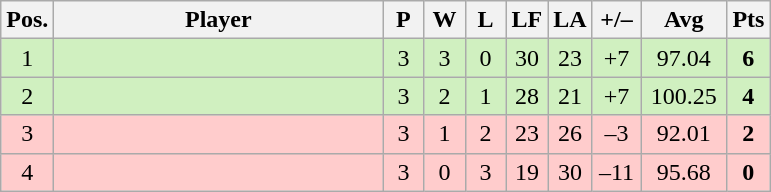<table class="wikitable" style="text-align:center; margin: 1em auto 1em auto, align:left">
<tr>
<th width=20>Pos.</th>
<th width=212>Player</th>
<th width=20>P</th>
<th width=20>W</th>
<th width=20>L</th>
<th width=20>LF</th>
<th width=20>LA</th>
<th width=25>+/–</th>
<th width=50>Avg</th>
<th width=20>Pts</th>
</tr>
<tr style="background:#D0F0C0;">
<td>1</td>
<td align=left></td>
<td>3</td>
<td>3</td>
<td>0</td>
<td>30</td>
<td>23</td>
<td>+7</td>
<td>97.04</td>
<td><strong>6</strong></td>
</tr>
<tr style="background:#D0F0C0;">
<td>2</td>
<td align=left></td>
<td>3</td>
<td>2</td>
<td>1</td>
<td>28</td>
<td>21</td>
<td>+7</td>
<td>100.25</td>
<td><strong>4</strong></td>
</tr>
<tr style="background:#FFCCCC;">
<td>3</td>
<td align=left></td>
<td>3</td>
<td>1</td>
<td>2</td>
<td>23</td>
<td>26</td>
<td>–3</td>
<td>92.01</td>
<td><strong>2</strong></td>
</tr>
<tr style="background:#FFCCCC;">
<td>4</td>
<td align=left></td>
<td>3</td>
<td>0</td>
<td>3</td>
<td>19</td>
<td>30</td>
<td>–11</td>
<td>95.68</td>
<td><strong>0</strong></td>
</tr>
</table>
